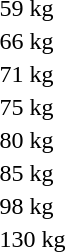<table>
<tr>
<td rowspan=2>59 kg</td>
<td rowspan=2></td>
<td rowspan=2></td>
<td></td>
</tr>
<tr>
<td></td>
</tr>
<tr>
<td rowspan=2>66 kg</td>
<td rowspan=2></td>
<td rowspan=2></td>
<td></td>
</tr>
<tr>
<td></td>
</tr>
<tr>
<td>71 kg</td>
<td></td>
<td></td>
<td></td>
</tr>
<tr>
<td rowspan=2>75 kg</td>
<td rowspan=2></td>
<td rowspan=2></td>
<td></td>
</tr>
<tr>
<td></td>
</tr>
<tr>
<td>80 kg</td>
<td></td>
<td></td>
<td></td>
</tr>
<tr>
<td rowspan=2>85 kg</td>
<td rowspan=2></td>
<td rowspan=2></td>
<td></td>
</tr>
<tr>
<td></td>
</tr>
<tr>
<td rowspan=2>98 kg</td>
<td rowspan=2></td>
<td rowspan=2></td>
<td></td>
</tr>
<tr>
<td></td>
</tr>
<tr>
<td>130 kg</td>
<td></td>
<td></td>
<td></td>
</tr>
<tr>
</tr>
</table>
